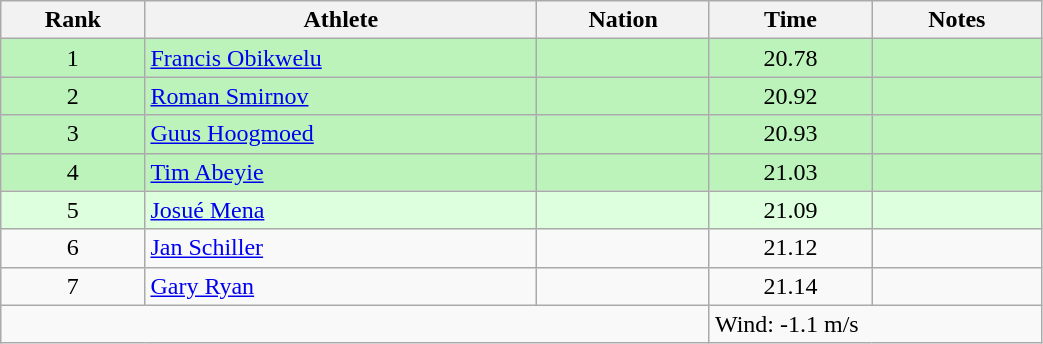<table class="wikitable sortable" style="text-align:center;width: 55%;">
<tr>
<th scope="col">Rank</th>
<th scope="col">Athlete</th>
<th scope="col">Nation</th>
<th scope="col">Time</th>
<th scope="col">Notes</th>
</tr>
<tr bgcolor=bbf3bb>
<td>1</td>
<td align=left><a href='#'>Francis Obikwelu</a></td>
<td align=left></td>
<td>20.78</td>
<td></td>
</tr>
<tr bgcolor=bbf3bb>
<td>2</td>
<td align=left><a href='#'>Roman Smirnov</a></td>
<td align=left></td>
<td>20.92</td>
<td></td>
</tr>
<tr bgcolor=bbf3bb>
<td>3</td>
<td align=left><a href='#'>Guus Hoogmoed</a></td>
<td align=left></td>
<td>20.93</td>
<td></td>
</tr>
<tr bgcolor=bbf3bb>
<td>4</td>
<td align=left><a href='#'>Tim Abeyie</a></td>
<td align=left></td>
<td>21.03</td>
<td></td>
</tr>
<tr bgcolor=ddffdd>
<td>5</td>
<td align=left><a href='#'>Josué Mena</a></td>
<td align=left></td>
<td>21.09</td>
<td></td>
</tr>
<tr>
<td>6</td>
<td align=left><a href='#'>Jan Schiller</a></td>
<td align=left></td>
<td>21.12</td>
<td></td>
</tr>
<tr>
<td>7</td>
<td align=left><a href='#'>Gary Ryan</a></td>
<td align=left></td>
<td>21.14</td>
<td></td>
</tr>
<tr class="sortbottom">
<td colspan="3"></td>
<td colspan="2" style="text-align:left;">Wind: -1.1 m/s</td>
</tr>
</table>
